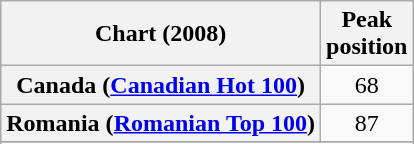<table class="wikitable sortable plainrowheaders" style="text-align:center;">
<tr>
<th scope="col">Chart (2008)</th>
<th scope="col">Peak<br>position</th>
</tr>
<tr>
<th scope="row">Canada (<a href='#'>Canadian Hot 100</a>)</th>
<td>68</td>
</tr>
<tr>
<th scope="row">Romania (<a href='#'>Romanian Top 100</a>)</th>
<td>87</td>
</tr>
<tr>
</tr>
<tr>
</tr>
<tr>
</tr>
</table>
